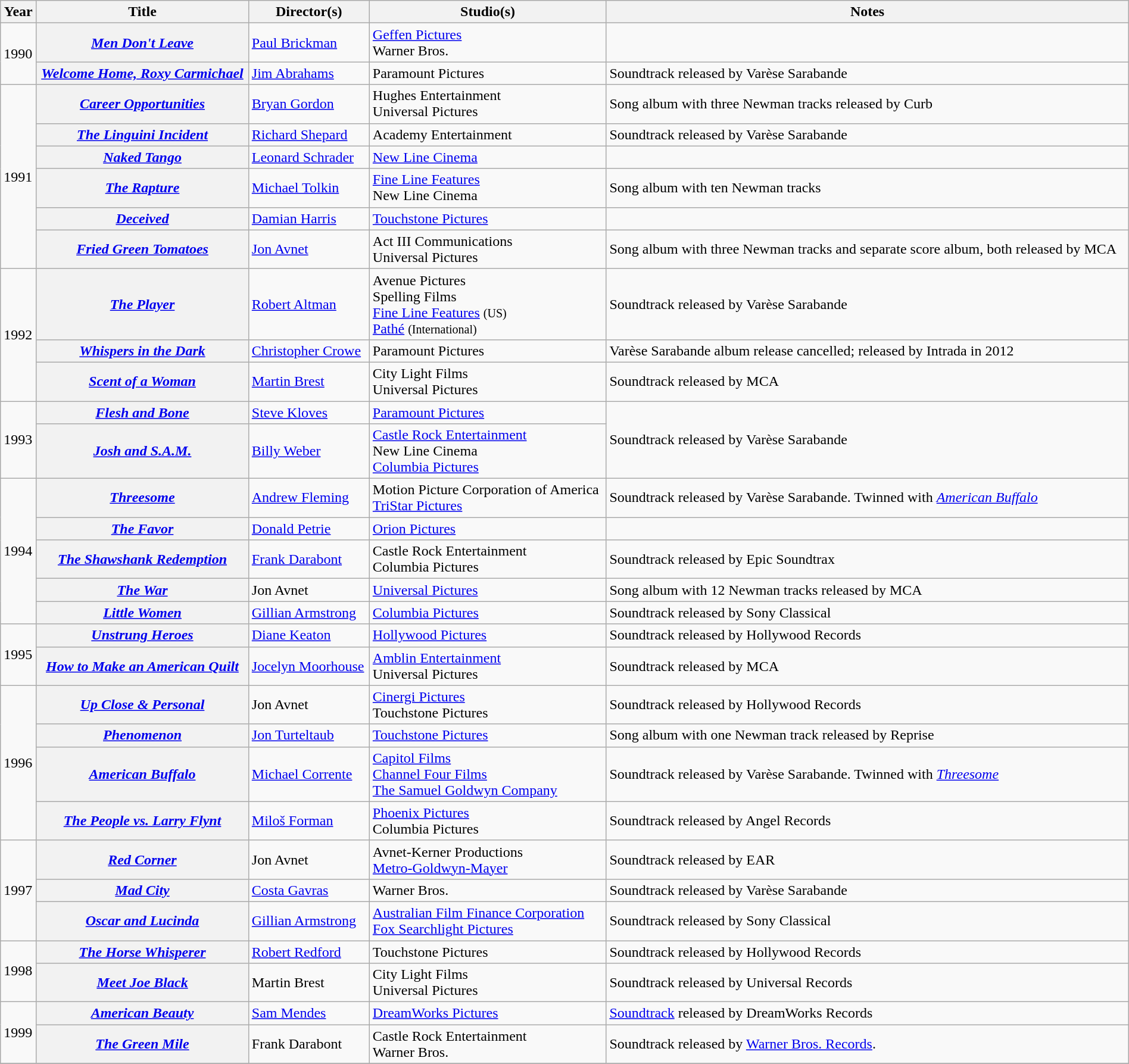<table class="wikitable sortable" style="width:100%;">
<tr>
<th>Year</th>
<th>Title</th>
<th>Director(s)</th>
<th>Studio(s)</th>
<th>Notes</th>
</tr>
<tr>
<td rowspan="2">1990</td>
<th><em><a href='#'>Men Don't Leave</a></em></th>
<td><a href='#'>Paul Brickman</a></td>
<td><a href='#'>Geffen Pictures</a><br>Warner Bros.</td>
<td></td>
</tr>
<tr>
<th nowrap><em><a href='#'>Welcome Home, Roxy Carmichael</a></em></th>
<td><a href='#'>Jim Abrahams</a></td>
<td>Paramount Pictures</td>
<td>Soundtrack released by Varèse Sarabande</td>
</tr>
<tr>
<td rowspan="6">1991</td>
<th><em><a href='#'>Career Opportunities</a></em></th>
<td><a href='#'>Bryan Gordon</a></td>
<td>Hughes Entertainment<br>Universal Pictures</td>
<td>Song album with three Newman tracks released by Curb</td>
</tr>
<tr>
<th><em><a href='#'>The Linguini Incident</a></em></th>
<td><a href='#'>Richard Shepard</a></td>
<td>Academy Entertainment</td>
<td>Soundtrack released by Varèse Sarabande</td>
</tr>
<tr>
<th><em><a href='#'>Naked Tango</a></em></th>
<td><a href='#'>Leonard Schrader</a></td>
<td><a href='#'>New Line Cinema</a></td>
<td></td>
</tr>
<tr>
<th><em><a href='#'>The Rapture</a></em></th>
<td><a href='#'>Michael Tolkin</a></td>
<td><a href='#'>Fine Line Features</a><br>New Line Cinema</td>
<td>Song album with ten Newman tracks</td>
</tr>
<tr>
<th><em><a href='#'>Deceived</a></em></th>
<td><a href='#'>Damian Harris</a></td>
<td><a href='#'>Touchstone Pictures</a></td>
<td></td>
</tr>
<tr>
<th><em><a href='#'>Fried Green Tomatoes</a></em></th>
<td><a href='#'>Jon Avnet</a></td>
<td>Act III Communications<br>Universal Pictures</td>
<td>Song album with three Newman tracks and separate score album, both released by MCA</td>
</tr>
<tr>
<td rowspan="3">1992</td>
<th><em><a href='#'>The Player</a></em></th>
<td><a href='#'>Robert Altman</a></td>
<td>Avenue Pictures<br>Spelling Films<br><a href='#'>Fine Line Features</a> <small>(US)</small><br><a href='#'>Pathé</a> <small>(International)</small></td>
<td>Soundtrack released by Varèse Sarabande</td>
</tr>
<tr>
<th><em><a href='#'>Whispers in the Dark</a></em></th>
<td><a href='#'>Christopher Crowe</a></td>
<td>Paramount Pictures</td>
<td>Varèse Sarabande album release cancelled; released by Intrada in 2012</td>
</tr>
<tr>
<th><em><a href='#'>Scent of a Woman</a></em></th>
<td><a href='#'>Martin Brest</a></td>
<td>City Light Films<br>Universal Pictures</td>
<td>Soundtrack released by MCA</td>
</tr>
<tr>
<td rowspan="2">1993</td>
<th><em><a href='#'>Flesh and Bone</a></em></th>
<td><a href='#'>Steve Kloves</a></td>
<td><a href='#'>Paramount Pictures</a></td>
<td rowspan=2>Soundtrack released by Varèse Sarabande</td>
</tr>
<tr>
<th><em><a href='#'>Josh and S.A.M.</a></em></th>
<td><a href='#'>Billy Weber</a></td>
<td><a href='#'>Castle Rock Entertainment</a><br>New Line Cinema<br><a href='#'>Columbia Pictures</a></td>
</tr>
<tr>
<td rowspan="5">1994</td>
<th><em><a href='#'>Threesome</a></em></th>
<td><a href='#'>Andrew Fleming</a></td>
<td>Motion Picture Corporation of America<br><a href='#'>TriStar Pictures</a></td>
<td>Soundtrack released by Varèse Sarabande. Twinned with <em><a href='#'>American Buffalo</a></em></td>
</tr>
<tr>
<th><em><a href='#'>The Favor</a></em></th>
<td><a href='#'>Donald Petrie</a></td>
<td><a href='#'>Orion Pictures</a></td>
<td></td>
</tr>
<tr>
<th><em><a href='#'>The Shawshank Redemption</a></em></th>
<td><a href='#'>Frank Darabont</a></td>
<td>Castle Rock Entertainment<br>Columbia Pictures</td>
<td>Soundtrack released by Epic Soundtrax</td>
</tr>
<tr>
<th><em><a href='#'>The War</a></em></th>
<td>Jon Avnet</td>
<td><a href='#'>Universal Pictures</a></td>
<td>Song album with 12 Newman tracks released by MCA</td>
</tr>
<tr>
<th><em><a href='#'>Little Women</a></em></th>
<td><a href='#'>Gillian Armstrong</a></td>
<td><a href='#'>Columbia Pictures</a></td>
<td>Soundtrack released by Sony Classical</td>
</tr>
<tr>
<td rowspan="2">1995</td>
<th><em><a href='#'>Unstrung Heroes</a></em></th>
<td><a href='#'>Diane Keaton</a></td>
<td><a href='#'>Hollywood Pictures</a></td>
<td>Soundtrack released by Hollywood Records</td>
</tr>
<tr>
<th><em><a href='#'>How to Make an American Quilt</a></em></th>
<td nowrap><a href='#'>Jocelyn Moorhouse</a></td>
<td><a href='#'>Amblin Entertainment</a><br>Universal Pictures</td>
<td>Soundtrack released by MCA</td>
</tr>
<tr>
<td rowspan="4">1996</td>
<th><em><a href='#'>Up Close & Personal</a></em></th>
<td>Jon Avnet</td>
<td><a href='#'>Cinergi Pictures</a><br>Touchstone Pictures</td>
<td>Soundtrack released by Hollywood Records</td>
</tr>
<tr>
<th><em><a href='#'>Phenomenon</a></em></th>
<td><a href='#'>Jon Turteltaub</a></td>
<td><a href='#'>Touchstone Pictures</a></td>
<td>Song album with one Newman track released by Reprise</td>
</tr>
<tr>
<th><em><a href='#'>American Buffalo</a></em></th>
<td><a href='#'>Michael Corrente</a></td>
<td><a href='#'>Capitol Films</a><br><a href='#'>Channel Four Films</a><br><a href='#'>The Samuel Goldwyn Company</a></td>
<td>Soundtrack released by Varèse Sarabande. Twinned with <em><a href='#'>Threesome</a></em></td>
</tr>
<tr>
<th><em><a href='#'>The People vs. Larry Flynt</a></em></th>
<td><a href='#'>Miloš Forman</a></td>
<td><a href='#'>Phoenix Pictures</a><br>Columbia Pictures</td>
<td>Soundtrack released by Angel Records</td>
</tr>
<tr>
<td rowspan="3">1997</td>
<th><em><a href='#'>Red Corner</a></em></th>
<td>Jon Avnet</td>
<td>Avnet-Kerner Productions<br><a href='#'>Metro-Goldwyn-Mayer</a></td>
<td>Soundtrack released by EAR</td>
</tr>
<tr>
<th><em><a href='#'>Mad City</a></em></th>
<td><a href='#'>Costa Gavras</a></td>
<td>Warner Bros.</td>
<td>Soundtrack released by Varèse Sarabande</td>
</tr>
<tr>
<th><em><a href='#'>Oscar and Lucinda</a></em></th>
<td><a href='#'>Gillian Armstrong</a></td>
<td><a href='#'>Australian Film Finance Corporation</a><br><a href='#'>Fox Searchlight Pictures</a></td>
<td>Soundtrack released by Sony Classical</td>
</tr>
<tr>
<td rowspan="2">1998</td>
<th><em><a href='#'>The Horse Whisperer</a></em></th>
<td><a href='#'>Robert Redford</a></td>
<td>Touchstone Pictures</td>
<td>Soundtrack released by Hollywood Records</td>
</tr>
<tr>
<th><em><a href='#'>Meet Joe Black</a></em></th>
<td>Martin Brest</td>
<td>City Light Films<br>Universal Pictures</td>
<td>Soundtrack released by Universal Records</td>
</tr>
<tr>
<td rowspan="2">1999</td>
<th><em><a href='#'>American Beauty</a></em></th>
<td><a href='#'>Sam Mendes</a></td>
<td><a href='#'>DreamWorks Pictures</a></td>
<td><a href='#'>Soundtrack</a> released by DreamWorks Records</td>
</tr>
<tr>
<th><em><a href='#'>The Green Mile</a></em></th>
<td>Frank Darabont</td>
<td>Castle Rock Entertainment<br>Warner Bros.</td>
<td>Soundtrack released by <a href='#'>Warner Bros. Records</a>.</td>
</tr>
<tr>
</tr>
</table>
